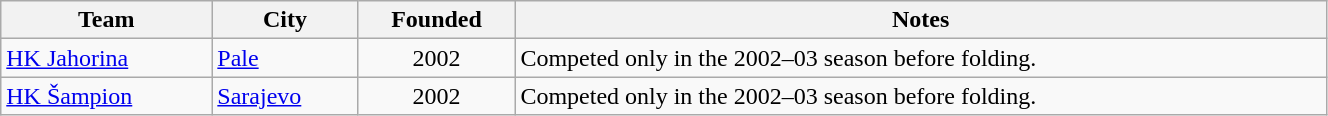<table class="wikitable" style="width:70%; text-align:left">
<tr>
<th>Team</th>
<th>City</th>
<th>Founded</th>
<th>Notes</th>
</tr>
<tr>
<td><a href='#'>HK Jahorina</a></td>
<td><a href='#'>Pale</a></td>
<td align=center>2002</td>
<td>Competed only in the 2002–03 season before folding.</td>
</tr>
<tr>
<td><a href='#'>HK Šampion</a></td>
<td><a href='#'>Sarajevo</a></td>
<td align=center>2002</td>
<td>Competed only in the 2002–03 season before folding.</td>
</tr>
</table>
